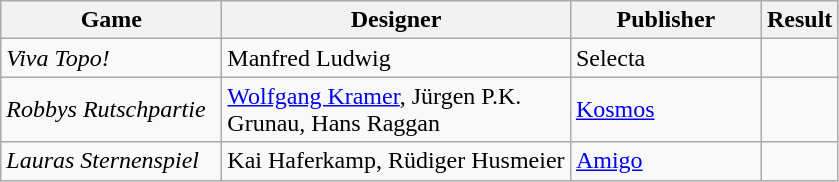<table class="wikitable">
<tr>
<th style="width:140px;">Game</th>
<th style="width:225px;">Designer</th>
<th style="width:120px;">Publisher</th>
<th>Result</th>
</tr>
<tr>
<td><em>Viva Topo!</em></td>
<td>Manfred Ludwig</td>
<td>Selecta</td>
<td></td>
</tr>
<tr>
<td><em>Robbys Rutschpartie</em></td>
<td><a href='#'>Wolfgang Kramer</a>, Jürgen P.K. Grunau, Hans Raggan</td>
<td><a href='#'>Kosmos</a></td>
<td></td>
</tr>
<tr>
<td><em>Lauras Sternenspiel</em></td>
<td>Kai Haferkamp, Rüdiger Husmeier</td>
<td><a href='#'>Amigo</a></td>
<td></td>
</tr>
</table>
